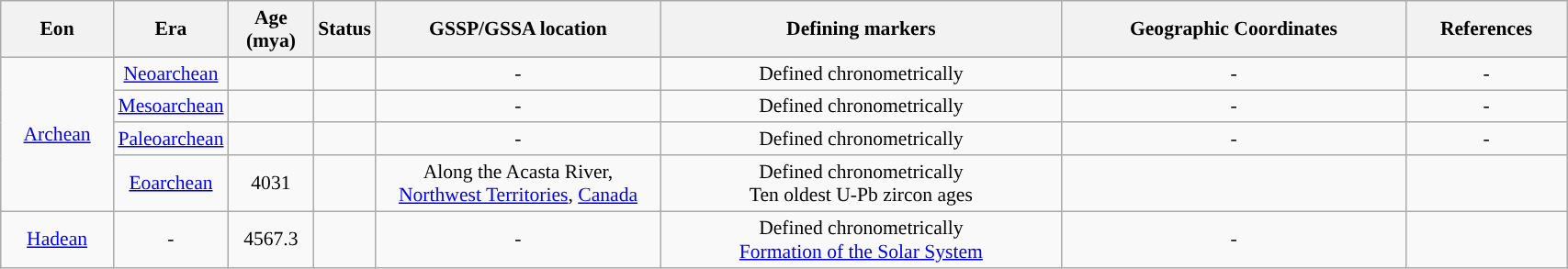<table class="wikitable"  style="font-size:90%; width:90%; text-align:center;">
<tr>
<th style="width:75px;">Eon</th>
<th style="width:75px;">Era</th>
<th style="width:55px;">Age (mya)</th>
<th style="width:15px;">Status</th>
<th style="width:200px;">GSSP/GSSA location</th>
<th width="">Defining markers</th>
<th width="">Geographic Coordinates</th>
<th width="">References</th>
</tr>
<tr style="background:">
<td rowspan=5><a href='#'>Archean</a></td>
</tr>
<tr style="background:">
<td><a href='#'>Neoarchean</a></td>
<td></td>
<td></td>
<td>-</td>
<td>Defined chronometrically</td>
<td>-</td>
<td>-</td>
</tr>
<tr style="background:">
<td><a href='#'>Mesoarchean</a></td>
<td></td>
<td></td>
<td>-</td>
<td>Defined chronometrically</td>
<td>-</td>
<td>-</td>
</tr>
<tr style="background:">
<td><a href='#'>Paleoarchean</a></td>
<td></td>
<td></td>
<td>-</td>
<td>Defined chronometrically</td>
<td>-</td>
<td>-</td>
</tr>
<tr style="background:">
<td><a href='#'>Eoarchean</a></td>
<td>4031</td>
<td></td>
<td>Along the Acasta River, <a href='#'>Northwest Territories</a>, <a href='#'>Canada</a></td>
<td>Defined chronometrically<br>Ten oldest U-Pb zircon ages</td>
<td></td>
<td></td>
</tr>
<tr style="background:">
<td><a href='#'>Hadean</a></td>
<td>-</td>
<td>4567.3</td>
<td></td>
<td>-</td>
<td>Defined chronometrically<br><a href='#'>Formation of the Solar System</a></td>
<td>-</td>
<td></td>
</tr>
</table>
